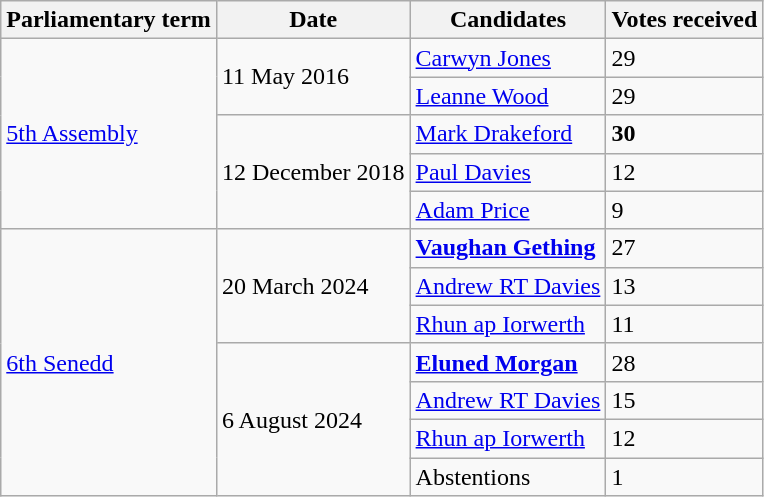<table class="wikitable">
<tr>
<th>Parliamentary term</th>
<th>Date</th>
<th colspan="1">Candidates</th>
<th>Votes received</th>
</tr>
<tr>
<td rowspan="5"><a href='#'>5th Assembly</a></td>
<td rowspan="2">11 May 2016</td>
<td> <a href='#'>Carwyn Jones</a></td>
<td>29</td>
</tr>
<tr>
<td> <a href='#'>Leanne Wood</a></td>
<td>29</td>
</tr>
<tr>
<td rowspan="3">12 December 2018</td>
<td> <a href='#'>Mark Drakeford</a></td>
<td><strong>30</strong></td>
</tr>
<tr>
<td> <a href='#'>Paul Davies</a></td>
<td>12</td>
</tr>
<tr>
<td> <a href='#'>Adam Price</a></td>
<td>9</td>
</tr>
<tr>
<td rowspan="7"><a href='#'>6th Senedd</a></td>
<td rowspan="3">20 March 2024</td>
<td> <strong><a href='#'>Vaughan Gething</a></strong></td>
<td>27</td>
</tr>
<tr>
<td> <a href='#'>Andrew RT Davies</a></td>
<td>13</td>
</tr>
<tr>
<td> <a href='#'>Rhun ap Iorwerth</a></td>
<td>11</td>
</tr>
<tr>
<td rowspan="4">6 August 2024</td>
<td> <strong><a href='#'>Eluned Morgan</a></strong></td>
<td>28</td>
</tr>
<tr>
<td> <a href='#'>Andrew RT Davies</a></td>
<td>15</td>
</tr>
<tr>
<td> <a href='#'>Rhun ap Iorwerth</a></td>
<td>12</td>
</tr>
<tr>
<td>Abstentions</td>
<td>1</td>
</tr>
</table>
